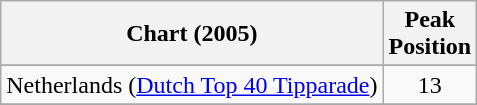<table class="wikitable">
<tr>
<th align="left">Chart (2005)</th>
<th align="left">Peak<br>Position</th>
</tr>
<tr>
</tr>
<tr>
</tr>
<tr>
</tr>
<tr>
<td>Netherlands (<a href='#'>Dutch Top 40 Tipparade</a>)</td>
<td align="center">13</td>
</tr>
<tr>
</tr>
<tr>
</tr>
<tr>
</tr>
<tr>
</tr>
<tr>
</tr>
</table>
